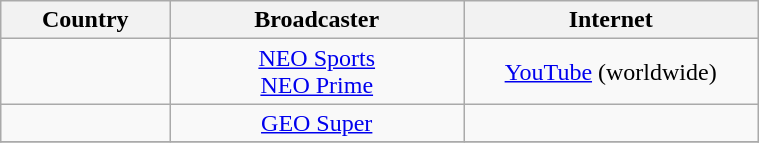<table class="wikitable" style="width:40%;">
<tr>
<th width=10%>Country</th>
<th width=20%>Broadcaster</th>
<th width=20%>Internet</th>
</tr>
<tr>
<td></td>
<td align=center><a href='#'>NEO Sports</a><br> <a href='#'>NEO Prime</a></td>
<td align=center><a href='#'>YouTube</a> (worldwide)</td>
</tr>
<tr>
<td></td>
<td align=center><a href='#'>GEO Super</a></td>
<td></td>
</tr>
<tr>
</tr>
</table>
